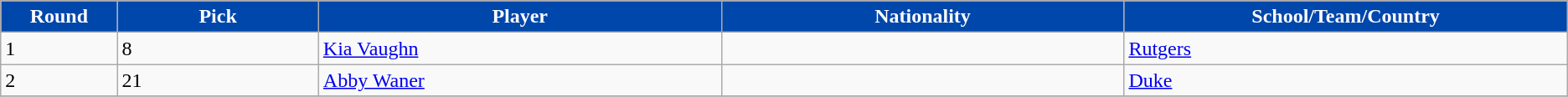<table class="wikitable">
<tr>
<th style="background:#0047AB; color:white;" width="2%">Round</th>
<th style="background:#0047AB; color:white;" width="5%">Pick</th>
<th style="background:#0047AB; color:white;" width="10%">Player</th>
<th style="background:#0047AB; color:white;" width="10%">Nationality</th>
<th style="background:#0047AB; color:white;" width="10%">School/Team/Country</th>
</tr>
<tr>
<td>1</td>
<td>8</td>
<td><a href='#'>Kia Vaughn</a></td>
<td></td>
<td><a href='#'>Rutgers</a></td>
</tr>
<tr>
<td>2</td>
<td>21</td>
<td><a href='#'>Abby Waner</a></td>
<td></td>
<td><a href='#'>Duke</a></td>
</tr>
<tr>
</tr>
</table>
